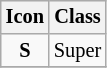<table class="wikitable" style="font-size: 85%; display: inline-table">
<tr>
<th>Icon</th>
<th>Class</th>
</tr>
<tr>
<td align=center><strong><span>S</span></strong></td>
<td>Super</td>
</tr>
<tr>
</tr>
</table>
